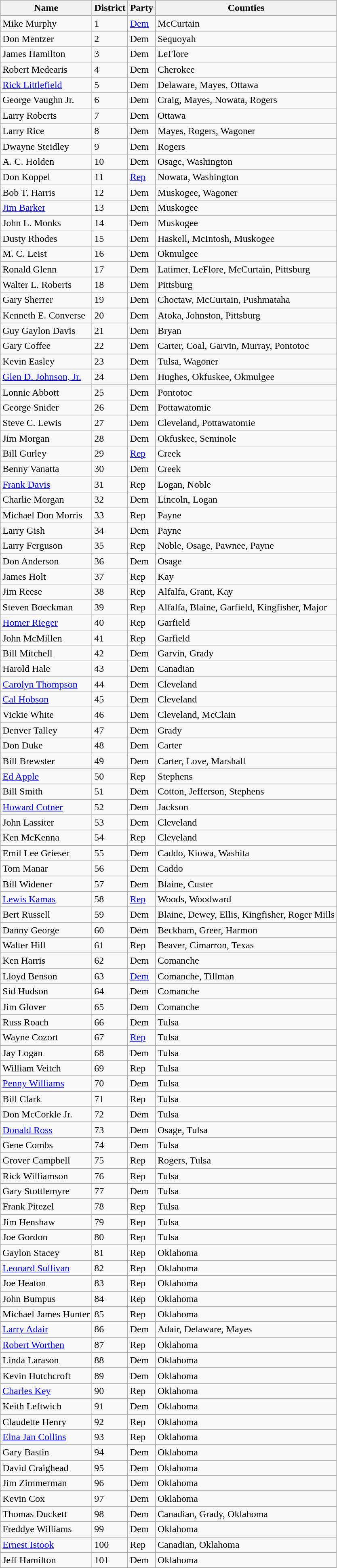<table class="wikitable sortable">
<tr>
<th>Name</th>
<th>District</th>
<th>Party</th>
<th>Counties</th>
</tr>
<tr>
<td>Mike Murphy</td>
<td>1</td>
<td><a href='#'>Dem</a></td>
<td>McCurtain</td>
</tr>
<tr>
<td>Don Mentzer</td>
<td>2</td>
<td>Dem</td>
<td>Sequoyah</td>
</tr>
<tr>
<td>James Hamilton</td>
<td>3</td>
<td>Dem</td>
<td>LeFlore</td>
</tr>
<tr>
<td>Robert Medearis</td>
<td>4</td>
<td>Dem</td>
<td>Cherokee</td>
</tr>
<tr>
<td><a href='#'>Rick Littlefield</a></td>
<td>5</td>
<td>Dem</td>
<td>Delaware, Mayes, Ottawa</td>
</tr>
<tr>
<td>George Vaughn Jr.</td>
<td>6</td>
<td>Dem</td>
<td>Craig, Mayes, Nowata, Rogers</td>
</tr>
<tr>
<td>Larry Roberts</td>
<td>7</td>
<td>Dem</td>
<td>Ottawa</td>
</tr>
<tr>
<td>Larry Rice</td>
<td>8</td>
<td>Dem</td>
<td>Mayes, Rogers, Wagoner</td>
</tr>
<tr>
<td>Dwayne Steidley</td>
<td>9</td>
<td>Dem</td>
<td>Rogers</td>
</tr>
<tr>
<td>A. C. Holden</td>
<td>10</td>
<td>Dem</td>
<td>Osage, Washington</td>
</tr>
<tr>
<td>Don Koppel</td>
<td>11</td>
<td><a href='#'>Rep</a></td>
<td>Nowata, Washington</td>
</tr>
<tr>
<td>Bob T. Harris</td>
<td>12</td>
<td>Dem</td>
<td>Muskogee, Wagoner</td>
</tr>
<tr>
<td><a href='#'>Jim Barker</a></td>
<td>13</td>
<td>Dem</td>
<td>Muskogee</td>
</tr>
<tr>
<td>John L. Monks</td>
<td>14</td>
<td>Dem</td>
<td>Muskogee</td>
</tr>
<tr>
<td>Dusty Rhodes</td>
<td>15</td>
<td>Dem</td>
<td>Haskell, McIntosh, Muskogee</td>
</tr>
<tr>
<td>M. C. Leist</td>
<td>16</td>
<td>Dem</td>
<td>Okmulgee</td>
</tr>
<tr>
<td>Ronald Glenn</td>
<td>17</td>
<td>Dem</td>
<td>Latimer, LeFlore, McCurtain, Pittsburg</td>
</tr>
<tr>
<td>Walter L. Roberts</td>
<td>18</td>
<td>Dem</td>
<td>Pittsburg</td>
</tr>
<tr>
<td>Gary Sherrer</td>
<td>19</td>
<td>Dem</td>
<td>Choctaw, McCurtain, Pushmataha</td>
</tr>
<tr>
<td>Kenneth E. Converse</td>
<td>20</td>
<td>Dem</td>
<td>Atoka, Johnston, Pittsburg</td>
</tr>
<tr>
<td>Guy Gaylon Davis</td>
<td>21</td>
<td>Dem</td>
<td>Bryan</td>
</tr>
<tr>
<td>Gary Coffee</td>
<td>22</td>
<td>Dem</td>
<td>Carter, Coal, Garvin, Murray, Pontotoc</td>
</tr>
<tr>
<td>Kevin Easley</td>
<td>23</td>
<td>Dem</td>
<td>Tulsa, Wagoner</td>
</tr>
<tr>
<td><a href='#'>Glen D. Johnson, Jr.</a></td>
<td>24</td>
<td>Dem</td>
<td>Hughes, Okfuskee, Okmulgee</td>
</tr>
<tr>
<td>Lonnie Abbott</td>
<td>25</td>
<td>Dem</td>
<td>Pontotoc</td>
</tr>
<tr>
<td>George Snider</td>
<td>26</td>
<td>Dem</td>
<td>Pottawatomie</td>
</tr>
<tr>
<td>Steve C. Lewis</td>
<td>27</td>
<td>Dem</td>
<td>Cleveland, Pottawatomie</td>
</tr>
<tr>
<td>Jim Morgan</td>
<td>28</td>
<td>Dem</td>
<td>Okfuskee, Seminole</td>
</tr>
<tr>
<td>Bill Gurley</td>
<td>29</td>
<td><a href='#'>Rep</a></td>
<td>Creek</td>
</tr>
<tr>
<td>Benny Vanatta</td>
<td>30</td>
<td>Dem</td>
<td>Creek</td>
</tr>
<tr>
<td><a href='#'>Frank Davis</a></td>
<td>31</td>
<td>Rep</td>
<td>Logan, Noble</td>
</tr>
<tr>
<td>Charlie Morgan</td>
<td>32</td>
<td>Dem</td>
<td>Lincoln, Logan</td>
</tr>
<tr>
<td>Michael Don Morris</td>
<td>33</td>
<td>Rep</td>
<td>Payne</td>
</tr>
<tr>
<td>Larry Gish</td>
<td>34</td>
<td>Dem</td>
<td>Payne</td>
</tr>
<tr>
<td>Larry Ferguson</td>
<td>35</td>
<td>Rep</td>
<td>Noble, Osage, Pawnee, Payne</td>
</tr>
<tr>
<td>Don Anderson</td>
<td>36</td>
<td>Dem</td>
<td>Osage</td>
</tr>
<tr>
<td>James Holt</td>
<td>37</td>
<td>Rep</td>
<td>Kay</td>
</tr>
<tr>
<td>Jim Reese</td>
<td>38</td>
<td>Rep</td>
<td>Alfalfa, Grant, Kay</td>
</tr>
<tr>
<td>Steven Boeckman</td>
<td>39</td>
<td>Rep</td>
<td>Alfalfa, Blaine, Garfield, Kingfisher, Major</td>
</tr>
<tr>
<td><a href='#'>Homer Rieger</a></td>
<td>40</td>
<td>Rep</td>
<td>Garfield</td>
</tr>
<tr>
<td>John McMillen</td>
<td>41</td>
<td>Rep</td>
<td>Garfield</td>
</tr>
<tr>
<td>Bill Mitchell</td>
<td>42</td>
<td>Dem</td>
<td>Garvin, Grady</td>
</tr>
<tr>
<td>Harold Hale</td>
<td>43</td>
<td>Dem</td>
<td>Canadian</td>
</tr>
<tr>
<td><a href='#'>Carolyn Thompson</a></td>
<td>44</td>
<td>Dem</td>
<td>Cleveland</td>
</tr>
<tr>
<td><a href='#'>Cal Hobson</a></td>
<td>45</td>
<td>Dem</td>
<td>Cleveland</td>
</tr>
<tr>
<td>Vickie White</td>
<td>46</td>
<td>Dem</td>
<td>Cleveland, McClain</td>
</tr>
<tr>
<td>Denver Talley</td>
<td>47</td>
<td>Dem</td>
<td>Grady</td>
</tr>
<tr>
<td>Don Duke</td>
<td>48</td>
<td>Dem</td>
<td>Carter</td>
</tr>
<tr>
<td>Bill Brewster</td>
<td>49</td>
<td>Dem</td>
<td>Carter, Love, Marshall</td>
</tr>
<tr>
<td><a href='#'>Ed Apple</a></td>
<td>50</td>
<td>Rep</td>
<td>Stephens</td>
</tr>
<tr>
<td>Bill Smith</td>
<td>51</td>
<td>Dem</td>
<td>Cotton, Jefferson, Stephens</td>
</tr>
<tr>
<td><a href='#'>Howard Cotner</a></td>
<td>52</td>
<td>Dem</td>
<td>Jackson</td>
</tr>
<tr>
<td>John Lassiter</td>
<td>53</td>
<td>Dem</td>
<td>Cleveland</td>
</tr>
<tr>
<td>Ken McKenna</td>
<td>54</td>
<td>Rep</td>
<td>Cleveland</td>
</tr>
<tr>
<td>Emil Lee Grieser</td>
<td>55</td>
<td>Dem</td>
<td>Caddo, Kiowa, Washita</td>
</tr>
<tr>
<td>Tom Manar</td>
<td>56</td>
<td>Dem</td>
<td>Caddo</td>
</tr>
<tr>
<td>Bill Widener</td>
<td>57</td>
<td>Dem</td>
<td>Blaine, Custer</td>
</tr>
<tr>
<td><a href='#'>Lewis Kamas</a></td>
<td>58</td>
<td><a href='#'>Rep</a></td>
<td>Woods, Woodward</td>
</tr>
<tr>
<td>Bert Russell</td>
<td>59</td>
<td>Dem</td>
<td>Blaine, Dewey, Ellis, Kingfisher, Roger Mills</td>
</tr>
<tr>
<td>Danny George</td>
<td>60</td>
<td>Dem</td>
<td>Beckham, Greer, Harmon</td>
</tr>
<tr>
<td>Walter Hill</td>
<td>61</td>
<td>Rep</td>
<td>Beaver, Cimarron, Texas</td>
</tr>
<tr>
<td>Ken Harris</td>
<td>62</td>
<td>Dem</td>
<td>Comanche</td>
</tr>
<tr>
<td>Lloyd Benson</td>
<td>63</td>
<td><a href='#'>Dem</a></td>
<td>Comanche, Tillman</td>
</tr>
<tr>
<td>Sid Hudson</td>
<td>64</td>
<td>Dem</td>
<td>Comanche</td>
</tr>
<tr>
<td>Jim Glover</td>
<td>65</td>
<td>Dem</td>
<td>Comanche</td>
</tr>
<tr>
<td>Russ Roach</td>
<td>66</td>
<td>Dem</td>
<td>Tulsa</td>
</tr>
<tr>
<td>Wayne Cozort</td>
<td>67</td>
<td><a href='#'>Rep</a></td>
<td>Tulsa</td>
</tr>
<tr>
<td>Jay Logan</td>
<td>68</td>
<td>Dem</td>
<td>Tulsa</td>
</tr>
<tr>
<td>William Veitch</td>
<td>69</td>
<td>Rep</td>
<td>Tulsa</td>
</tr>
<tr>
<td><a href='#'>Penny Williams</a></td>
<td>70</td>
<td>Dem</td>
<td>Tulsa</td>
</tr>
<tr>
<td>Bill Clark</td>
<td>71</td>
<td>Rep</td>
<td>Tulsa</td>
</tr>
<tr>
<td>Don McCorkle Jr.</td>
<td>72</td>
<td>Dem</td>
<td>Tulsa</td>
</tr>
<tr>
<td><a href='#'>Donald Ross</a></td>
<td>73</td>
<td>Dem</td>
<td>Osage, Tulsa</td>
</tr>
<tr>
<td>Gene Combs</td>
<td>74</td>
<td>Dem</td>
<td>Tulsa</td>
</tr>
<tr>
<td>Grover Campbell</td>
<td>75</td>
<td>Rep</td>
<td>Rogers, Tulsa</td>
</tr>
<tr>
<td>Rick Williamson</td>
<td>76</td>
<td>Rep</td>
<td>Tulsa</td>
</tr>
<tr>
<td>Gary Stottlemyre</td>
<td>77</td>
<td>Dem</td>
<td>Tulsa</td>
</tr>
<tr>
<td>Frank Pitezel</td>
<td>78</td>
<td>Rep</td>
<td>Tulsa</td>
</tr>
<tr>
<td>Jim Henshaw</td>
<td>79</td>
<td>Rep</td>
<td>Tulsa</td>
</tr>
<tr>
<td>Joe Gordon</td>
<td>80</td>
<td>Rep</td>
<td>Tulsa</td>
</tr>
<tr>
<td>Gaylon Stacey</td>
<td>81</td>
<td>Rep</td>
<td>Oklahoma</td>
</tr>
<tr>
<td><a href='#'>Leonard Sullivan</a></td>
<td>82</td>
<td>Rep</td>
<td>Oklahoma</td>
</tr>
<tr>
<td>Joe Heaton</td>
<td>83</td>
<td>Rep</td>
<td>Oklahoma</td>
</tr>
<tr>
<td>John Bumpus</td>
<td>84</td>
<td>Rep</td>
<td>Oklahoma</td>
</tr>
<tr>
<td>Michael James Hunter</td>
<td>85</td>
<td>Rep</td>
<td>Oklahoma</td>
</tr>
<tr>
<td><a href='#'>Larry Adair</a></td>
<td>86</td>
<td>Dem</td>
<td>Adair, Delaware, Mayes</td>
</tr>
<tr>
<td><a href='#'>Robert Worthen</a></td>
<td>87</td>
<td>Rep</td>
<td>Oklahoma</td>
</tr>
<tr>
<td>Linda Larason</td>
<td>88</td>
<td>Dem</td>
<td>Oklahoma</td>
</tr>
<tr>
<td>Kevin Hutchcroft</td>
<td>89</td>
<td>Dem</td>
<td>Oklahoma</td>
</tr>
<tr>
<td><a href='#'>Charles Key</a></td>
<td>90</td>
<td>Rep</td>
<td>Oklahoma</td>
</tr>
<tr>
<td>Keith Leftwich</td>
<td>91</td>
<td>Dem</td>
<td>Oklahoma</td>
</tr>
<tr>
<td>Claudette Henry</td>
<td>92</td>
<td>Rep</td>
<td>Oklahoma</td>
</tr>
<tr>
<td><a href='#'>Elna Jan Collins</a></td>
<td>93</td>
<td>Rep</td>
<td>Oklahoma</td>
</tr>
<tr>
<td>Gary Bastin</td>
<td>94</td>
<td>Dem</td>
<td>Oklahoma</td>
</tr>
<tr>
<td>David Craighead</td>
<td>95</td>
<td>Dem</td>
<td>Oklahoma</td>
</tr>
<tr>
<td>Jim Zimmerman</td>
<td>96</td>
<td>Dem</td>
<td>Oklahoma</td>
</tr>
<tr>
<td>Kevin Cox</td>
<td>97</td>
<td>Dem</td>
<td>Oklahoma</td>
</tr>
<tr>
<td>Thomas Duckett</td>
<td>98</td>
<td>Dem</td>
<td>Canadian, Grady, Oklahoma</td>
</tr>
<tr>
<td>Freddye Williams</td>
<td>99</td>
<td>Dem</td>
<td>Oklahoma</td>
</tr>
<tr>
<td><a href='#'>Ernest Istook</a></td>
<td>100</td>
<td>Rep</td>
<td>Canadian, Oklahoma</td>
</tr>
<tr>
<td>Jeff Hamilton</td>
<td>101</td>
<td>Dem</td>
<td>Oklahoma</td>
</tr>
</table>
